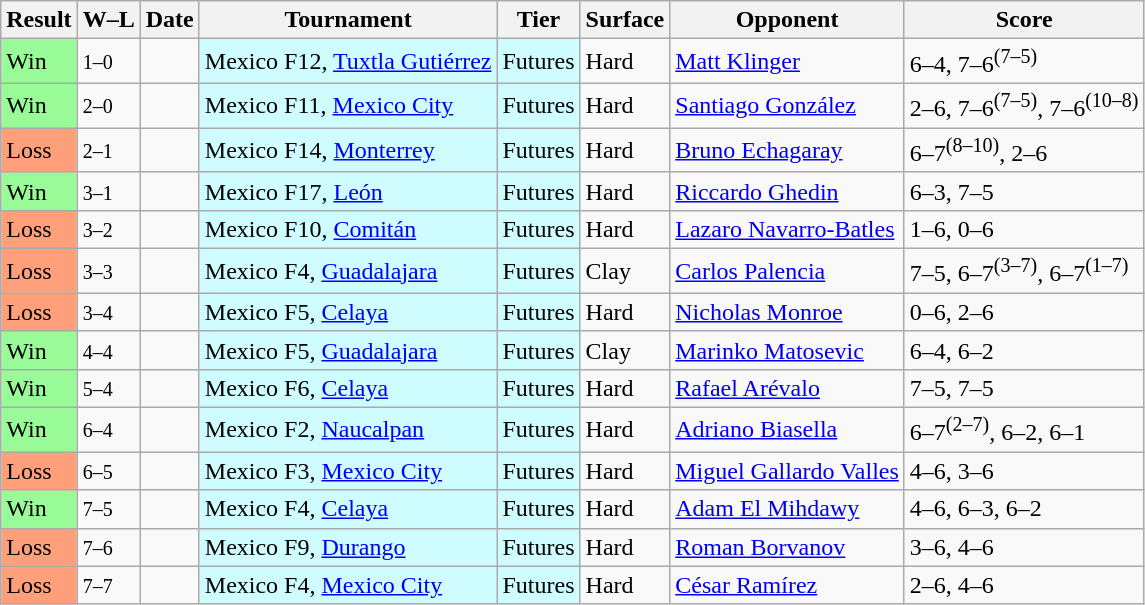<table class="sortable wikitable">
<tr>
<th>Result</th>
<th class="unsortable">W–L</th>
<th>Date</th>
<th>Tournament</th>
<th>Tier</th>
<th>Surface</th>
<th>Opponent</th>
<th class="unsortable">Score</th>
</tr>
<tr>
<td bgcolor=98FB98>Win</td>
<td><small>1–0</small></td>
<td></td>
<td style="background:#cffcff;">Mexico F12, <a href='#'>Tuxtla Gutiérrez</a></td>
<td style="background:#cffcff;">Futures</td>
<td>Hard</td>
<td> <a href='#'>Matt Klinger</a></td>
<td>6–4, 7–6<sup>(7–5)</sup></td>
</tr>
<tr>
<td bgcolor=98FB98>Win</td>
<td><small>2–0</small></td>
<td></td>
<td style="background:#cffcff;">Mexico F11, <a href='#'>Mexico City</a></td>
<td style="background:#cffcff;">Futures</td>
<td>Hard</td>
<td> <a href='#'>Santiago González</a></td>
<td>2–6, 7–6<sup>(7–5)</sup>, 7–6<sup>(10–8)</sup></td>
</tr>
<tr>
<td bgcolor=FFA07A>Loss</td>
<td><small>2–1</small></td>
<td></td>
<td style="background:#cffcff;">Mexico F14, <a href='#'>Monterrey</a></td>
<td style="background:#cffcff;">Futures</td>
<td>Hard</td>
<td> <a href='#'>Bruno Echagaray</a></td>
<td>6–7<sup>(8–10)</sup>, 2–6</td>
</tr>
<tr>
<td bgcolor=98FB98>Win</td>
<td><small>3–1</small></td>
<td></td>
<td style="background:#cffcff;">Mexico F17, <a href='#'>León</a></td>
<td style="background:#cffcff;">Futures</td>
<td>Hard</td>
<td> <a href='#'>Riccardo Ghedin</a></td>
<td>6–3, 7–5</td>
</tr>
<tr>
<td bgcolor=FFA07A>Loss</td>
<td><small>3–2</small></td>
<td></td>
<td style="background:#cffcff;">Mexico F10, <a href='#'>Comitán</a></td>
<td style="background:#cffcff;">Futures</td>
<td>Hard</td>
<td> <a href='#'>Lazaro Navarro-Batles</a></td>
<td>1–6, 0–6</td>
</tr>
<tr>
<td bgcolor=FFA07A>Loss</td>
<td><small>3–3</small></td>
<td></td>
<td style="background:#cffcff;">Mexico F4, <a href='#'>Guadalajara</a></td>
<td style="background:#cffcff;">Futures</td>
<td>Clay</td>
<td> <a href='#'>Carlos Palencia</a></td>
<td>7–5, 6–7<sup>(3–7)</sup>, 6–7<sup>(1–7)</sup></td>
</tr>
<tr>
<td bgcolor=FFA07A>Loss</td>
<td><small>3–4</small></td>
<td></td>
<td style="background:#cffcff;">Mexico F5, <a href='#'>Celaya</a></td>
<td style="background:#cffcff;">Futures</td>
<td>Hard</td>
<td> <a href='#'>Nicholas Monroe</a></td>
<td>0–6, 2–6</td>
</tr>
<tr>
<td bgcolor=98FB98>Win</td>
<td><small>4–4</small></td>
<td></td>
<td style="background:#cffcff;">Mexico F5, <a href='#'>Guadalajara</a></td>
<td style="background:#cffcff;">Futures</td>
<td>Clay</td>
<td> <a href='#'>Marinko Matosevic</a></td>
<td>6–4, 6–2</td>
</tr>
<tr>
<td bgcolor=98FB98>Win</td>
<td><small>5–4</small></td>
<td></td>
<td style="background:#cffcff;">Mexico F6, <a href='#'>Celaya</a></td>
<td style="background:#cffcff;">Futures</td>
<td>Hard</td>
<td> <a href='#'>Rafael Arévalo</a></td>
<td>7–5, 7–5</td>
</tr>
<tr>
<td bgcolor=98FB98>Win</td>
<td><small>6–4</small></td>
<td></td>
<td style="background:#cffcff;">Mexico F2, <a href='#'>Naucalpan</a></td>
<td style="background:#cffcff;">Futures</td>
<td>Hard</td>
<td> <a href='#'>Adriano Biasella</a></td>
<td>6–7<sup>(2–7)</sup>, 6–2, 6–1</td>
</tr>
<tr>
<td bgcolor=FFA07A>Loss</td>
<td><small>6–5</small></td>
<td></td>
<td style="background:#cffcff;">Mexico F3, <a href='#'>Mexico City</a></td>
<td style="background:#cffcff;">Futures</td>
<td>Hard</td>
<td> <a href='#'>Miguel Gallardo Valles</a></td>
<td>4–6, 3–6</td>
</tr>
<tr>
<td bgcolor=98FB98>Win</td>
<td><small>7–5</small></td>
<td></td>
<td style="background:#cffcff;">Mexico F4, <a href='#'>Celaya</a></td>
<td style="background:#cffcff;">Futures</td>
<td>Hard</td>
<td> <a href='#'>Adam El Mihdawy</a></td>
<td>4–6, 6–3, 6–2</td>
</tr>
<tr>
<td bgcolor=FFA07A>Loss</td>
<td><small>7–6</small></td>
<td></td>
<td style="background:#cffcff;">Mexico F9, <a href='#'>Durango</a></td>
<td style="background:#cffcff;">Futures</td>
<td>Hard</td>
<td> <a href='#'>Roman Borvanov</a></td>
<td>3–6, 4–6</td>
</tr>
<tr>
<td bgcolor=FFA07A>Loss</td>
<td><small>7–7</small></td>
<td></td>
<td style="background:#cffcff;">Mexico F4, <a href='#'>Mexico City</a></td>
<td style="background:#cffcff;">Futures</td>
<td>Hard</td>
<td> <a href='#'>César Ramírez</a></td>
<td>2–6, 4–6</td>
</tr>
</table>
